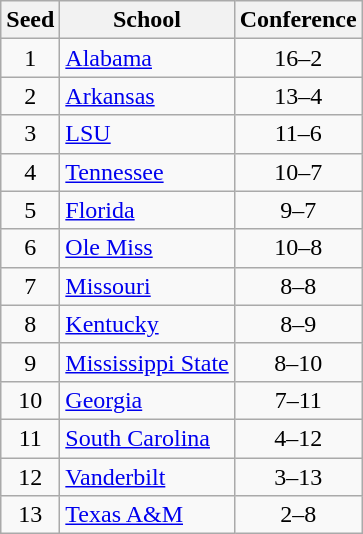<table class="wikitable">
<tr>
<th>Seed</th>
<th>School</th>
<th>Conference</th>
</tr>
<tr>
<td align=center>1</td>
<td><a href='#'>Alabama</a></td>
<td align=center>16–2</td>
</tr>
<tr>
<td align=center>2</td>
<td><a href='#'>Arkansas</a></td>
<td align=center>13–4</td>
</tr>
<tr>
<td align=center>3</td>
<td><a href='#'>LSU</a></td>
<td align=center>11–6</td>
</tr>
<tr>
<td align=center>4</td>
<td><a href='#'>Tennessee</a></td>
<td align=center>10–7</td>
</tr>
<tr>
<td align=center>5</td>
<td><a href='#'>Florida</a></td>
<td align=center>9–7</td>
</tr>
<tr>
<td align=center>6</td>
<td><a href='#'>Ole Miss</a></td>
<td align=center>10–8</td>
</tr>
<tr>
<td align=center>7</td>
<td><a href='#'>Missouri</a></td>
<td align=center>8–8</td>
</tr>
<tr>
<td align=center>8</td>
<td><a href='#'>Kentucky</a></td>
<td align=center>8–9</td>
</tr>
<tr>
<td align=center>9</td>
<td><a href='#'>Mississippi State</a></td>
<td align=center>8–10</td>
</tr>
<tr>
<td align=center>10</td>
<td><a href='#'>Georgia</a></td>
<td align=center>7–11</td>
</tr>
<tr>
<td align=center>11</td>
<td><a href='#'>South Carolina</a></td>
<td align=center>4–12</td>
</tr>
<tr>
<td align=center>12</td>
<td><a href='#'>Vanderbilt</a></td>
<td align=center>3–13</td>
</tr>
<tr>
<td align=center>13</td>
<td><a href='#'>Texas A&M</a></td>
<td align=center>2–8</td>
</tr>
</table>
